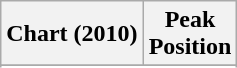<table class="wikitable sortable">
<tr>
<th>Chart (2010)</th>
<th>Peak<br>Position</th>
</tr>
<tr>
</tr>
<tr>
</tr>
<tr>
</tr>
</table>
